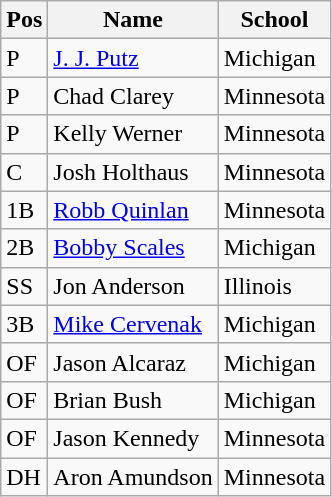<table class=wikitable>
<tr>
<th>Pos</th>
<th>Name</th>
<th>School</th>
</tr>
<tr>
<td>P</td>
<td><a href='#'>J. J. Putz</a></td>
<td>Michigan</td>
</tr>
<tr>
<td>P</td>
<td>Chad Clarey</td>
<td>Minnesota</td>
</tr>
<tr>
<td>P</td>
<td>Kelly Werner</td>
<td>Minnesota</td>
</tr>
<tr>
<td>C</td>
<td>Josh Holthaus</td>
<td>Minnesota</td>
</tr>
<tr>
<td>1B</td>
<td><a href='#'>Robb Quinlan</a></td>
<td>Minnesota</td>
</tr>
<tr>
<td>2B</td>
<td><a href='#'>Bobby Scales</a></td>
<td>Michigan</td>
</tr>
<tr>
<td>SS</td>
<td>Jon Anderson</td>
<td>Illinois</td>
</tr>
<tr>
<td>3B</td>
<td><a href='#'>Mike Cervenak</a></td>
<td>Michigan</td>
</tr>
<tr>
<td>OF</td>
<td>Jason Alcaraz</td>
<td>Michigan</td>
</tr>
<tr>
<td>OF</td>
<td>Brian Bush</td>
<td>Michigan</td>
</tr>
<tr>
<td>OF</td>
<td>Jason Kennedy</td>
<td>Minnesota</td>
</tr>
<tr>
<td>DH</td>
<td>Aron Amundson</td>
<td>Minnesota</td>
</tr>
</table>
